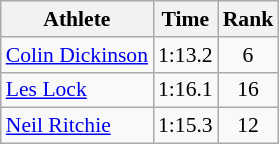<table class="wikitable" style="font-size:90%;">
<tr>
<th>Athlete</th>
<th>Time</th>
<th>Rank</th>
</tr>
<tr align=center>
<td align=left><a href='#'>Colin Dickinson</a></td>
<td>1:13.2</td>
<td>6</td>
</tr>
<tr align=center>
<td align=left><a href='#'>Les Lock</a></td>
<td>1:16.1</td>
<td>16</td>
</tr>
<tr align=center>
<td align=left><a href='#'>Neil Ritchie</a></td>
<td>1:15.3</td>
<td>12</td>
</tr>
</table>
